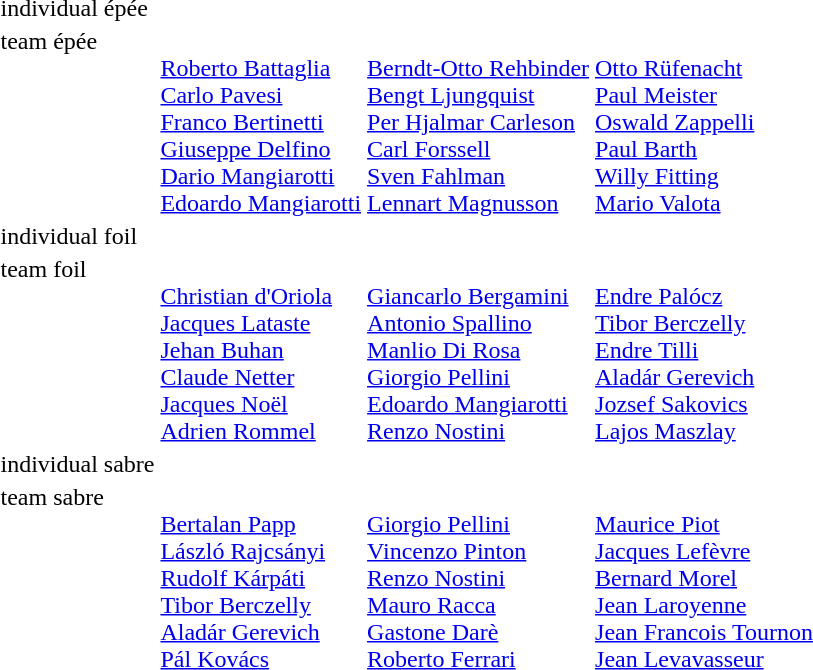<table>
<tr>
<td>individual épée<br></td>
<td></td>
<td></td>
<td></td>
</tr>
<tr valign="top">
<td>team épée<br></td>
<td><br><a href='#'>Roberto Battaglia</a><br><a href='#'>Carlo Pavesi</a><br><a href='#'>Franco Bertinetti</a><br><a href='#'>Giuseppe Delfino</a><br><a href='#'>Dario Mangiarotti</a><br><a href='#'>Edoardo Mangiarotti</a></td>
<td><br><a href='#'>Berndt-Otto Rehbinder</a><br><a href='#'>Bengt Ljungquist</a><br><a href='#'>Per Hjalmar Carleson</a><br><a href='#'>Carl Forssell</a><br><a href='#'>Sven Fahlman</a><br><a href='#'>Lennart Magnusson</a></td>
<td valign=top><br><a href='#'>Otto Rüfenacht</a><br><a href='#'>Paul Meister</a><br><a href='#'>Oswald Zappelli</a><br><a href='#'>Paul Barth</a><br><a href='#'>Willy Fitting</a><br><a href='#'>Mario Valota</a></td>
</tr>
<tr>
<td>individual foil<br></td>
<td></td>
<td></td>
<td></td>
</tr>
<tr valign="top">
<td>team foil<br></td>
<td><br><a href='#'>Christian d'Oriola</a><br><a href='#'>Jacques Lataste</a><br><a href='#'>Jehan Buhan</a><br><a href='#'>Claude Netter</a><br><a href='#'>Jacques Noël</a><br><a href='#'>Adrien Rommel</a></td>
<td><br><a href='#'>Giancarlo Bergamini</a><br><a href='#'>Antonio Spallino</a><br><a href='#'>Manlio Di Rosa</a><br><a href='#'>Giorgio Pellini</a><br><a href='#'>Edoardo Mangiarotti</a><br><a href='#'>Renzo Nostini</a></td>
<td><br><a href='#'>Endre Palócz</a><br><a href='#'>Tibor Berczelly</a><br><a href='#'>Endre Tilli</a><br><a href='#'>Aladár Gerevich</a><br><a href='#'>Jozsef Sakovics</a><br><a href='#'>Lajos Maszlay</a></td>
</tr>
<tr>
<td>individual sabre<br></td>
<td></td>
<td></td>
<td></td>
</tr>
<tr valign="top">
<td>team sabre<br></td>
<td><br><a href='#'>Bertalan Papp</a><br><a href='#'>László Rajcsányi</a><br><a href='#'>Rudolf Kárpáti</a><br><a href='#'>Tibor Berczelly</a><br><a href='#'>Aladár Gerevich</a><br><a href='#'>Pál Kovács</a></td>
<td><br><a href='#'>Giorgio Pellini</a><br><a href='#'>Vincenzo Pinton</a><br><a href='#'>Renzo Nostini</a><br><a href='#'>Mauro Racca</a><br><a href='#'>Gastone Darè</a><br><a href='#'>Roberto Ferrari</a></td>
<td valign=top><br><a href='#'>Maurice Piot</a><br><a href='#'>Jacques Lefèvre</a><br><a href='#'>Bernard Morel</a><br><a href='#'>Jean Laroyenne</a><br><a href='#'>Jean Francois Tournon</a><br><a href='#'>Jean Levavasseur</a></td>
</tr>
<tr>
</tr>
</table>
